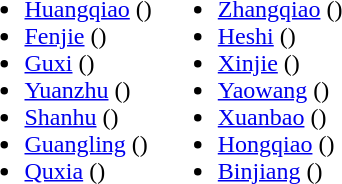<table>
<tr>
<td valign="top"><br><ul><li><a href='#'>Huangqiao</a> ()</li><li><a href='#'>Fenjie</a> ()</li><li><a href='#'>Guxi</a> ()</li><li><a href='#'>Yuanzhu</a> ()</li><li><a href='#'>Shanhu</a> ()</li><li><a href='#'>Guangling</a> ()</li><li><a href='#'>Quxia</a> ()</li></ul></td>
<td valign="top"><br><ul><li><a href='#'>Zhangqiao</a> ()</li><li><a href='#'>Heshi</a> ()</li><li><a href='#'>Xinjie</a> ()</li><li><a href='#'>Yaowang</a> ()</li><li><a href='#'>Xuanbao</a> ()</li><li><a href='#'>Hongqiao</a> ()</li><li><a href='#'>Binjiang</a> ()</li></ul></td>
</tr>
</table>
